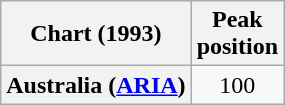<table class="wikitable plainrowheaders" style="text-align:center">
<tr>
<th scope="col">Chart (1993)</th>
<th scope="col">Peak<br>position</th>
</tr>
<tr>
<th scope="row">Australia (<a href='#'>ARIA</a>)</th>
<td>100</td>
</tr>
</table>
